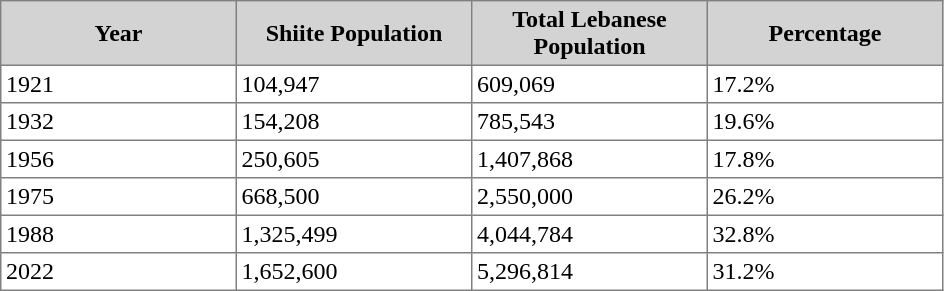<table class="toccolours sortable" border="1" cellpadding="3" style="border-collapse:collapse">
<tr style="background:lightgrey;">
<th style="width:150px;">Year</th>
<th style="width:150px;">Shiite Population</th>
<th style="width:150px;">Total Lebanese Population</th>
<th style="width:150px;">Percentage</th>
</tr>
<tr>
<td>1921</td>
<td>104,947</td>
<td>609,069</td>
<td>17.2%</td>
</tr>
<tr>
<td>1932</td>
<td>154,208</td>
<td>785,543</td>
<td>19.6%</td>
</tr>
<tr>
<td>1956</td>
<td>250,605</td>
<td>1,407,868</td>
<td>17.8%</td>
</tr>
<tr>
<td>1975</td>
<td>668,500</td>
<td>2,550,000</td>
<td>26.2%</td>
</tr>
<tr>
<td>1988</td>
<td>1,325,499</td>
<td>4,044,784</td>
<td>32.8%</td>
</tr>
<tr>
<td>2022</td>
<td>1,652,600</td>
<td>5,296,814</td>
<td>31.2%</td>
</tr>
</table>
